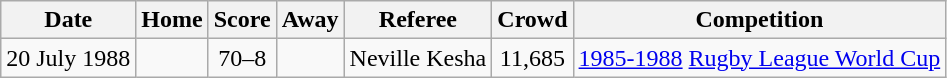<table class="wikitable" style="text-align:center;">
<tr>
<th>Date</th>
<th>Home</th>
<th>Score</th>
<th>Away</th>
<th>Referee</th>
<th>Crowd</th>
<th>Competition</th>
</tr>
<tr>
<td>20 July 1988</td>
<td></td>
<td>70–8</td>
<td></td>
<td>Neville Kesha</td>
<td>11,685</td>
<td><a href='#'>1985-1988</a> <a href='#'>Rugby League World Cup</a></td>
</tr>
</table>
